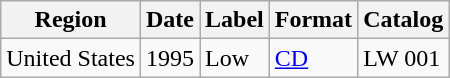<table class="wikitable">
<tr>
<th>Region</th>
<th>Date</th>
<th>Label</th>
<th>Format</th>
<th>Catalog</th>
</tr>
<tr>
<td>United States</td>
<td>1995</td>
<td>Low</td>
<td><a href='#'>CD</a></td>
<td>LW 001</td>
</tr>
</table>
